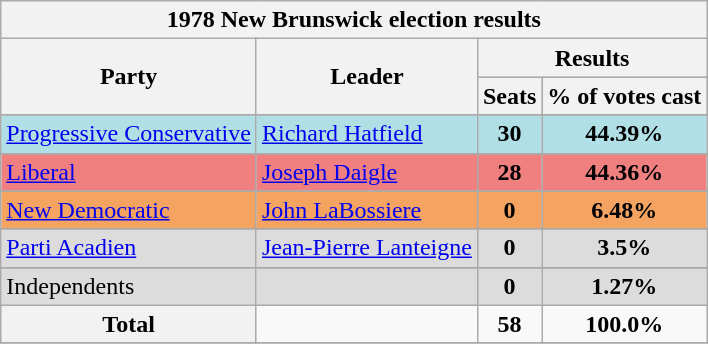<table class="wikitable">
<tr>
<th colspan="5">1978 New Brunswick election results</th>
</tr>
<tr>
<th rowspan="2">Party</th>
<th rowspan="2">Leader</th>
<th colspan="2">Results</th>
</tr>
<tr bgcolor="darkgray">
<th>Seats</th>
<th>% of votes cast</th>
</tr>
<tr>
</tr>
<tr bgcolor="powderblue">
<td><a href='#'>Progressive Conservative</a></td>
<td><a href='#'>Richard Hatfield</a></td>
<td align=center><strong>30</strong></td>
<td align=center><strong>44.39%</strong></td>
</tr>
<tr>
</tr>
<tr bgcolor="lightcoral">
<td><a href='#'>Liberal</a></td>
<td><a href='#'>Joseph Daigle</a></td>
<td align=center><strong>28</strong></td>
<td align=center><strong>44.36%</strong></td>
</tr>
<tr>
</tr>
<tr bgcolor="sandybrown">
<td><a href='#'>New Democratic</a></td>
<td><a href='#'>John LaBossiere</a></td>
<td align=center><strong>0</strong></td>
<td align=center><strong>6.48%</strong></td>
</tr>
<tr>
</tr>
<tr bgcolor="gainsboro">
<td><a href='#'>Parti Acadien</a></td>
<td><a href='#'>Jean-Pierre Lanteigne</a></td>
<td align=center><strong>0</strong></td>
<td align=center><strong>3.5%</strong></td>
</tr>
<tr>
</tr>
<tr bgcolor="gainsboro">
<td>Independents</td>
<td> </td>
<td align=center><strong>0</strong></td>
<td align=center><strong>1.27%</strong></td>
</tr>
<tr>
<th>Total</th>
<td> </td>
<td align=center><strong>58</strong></td>
<td align=center><strong>100.0%</strong></td>
</tr>
<tr>
</tr>
</table>
